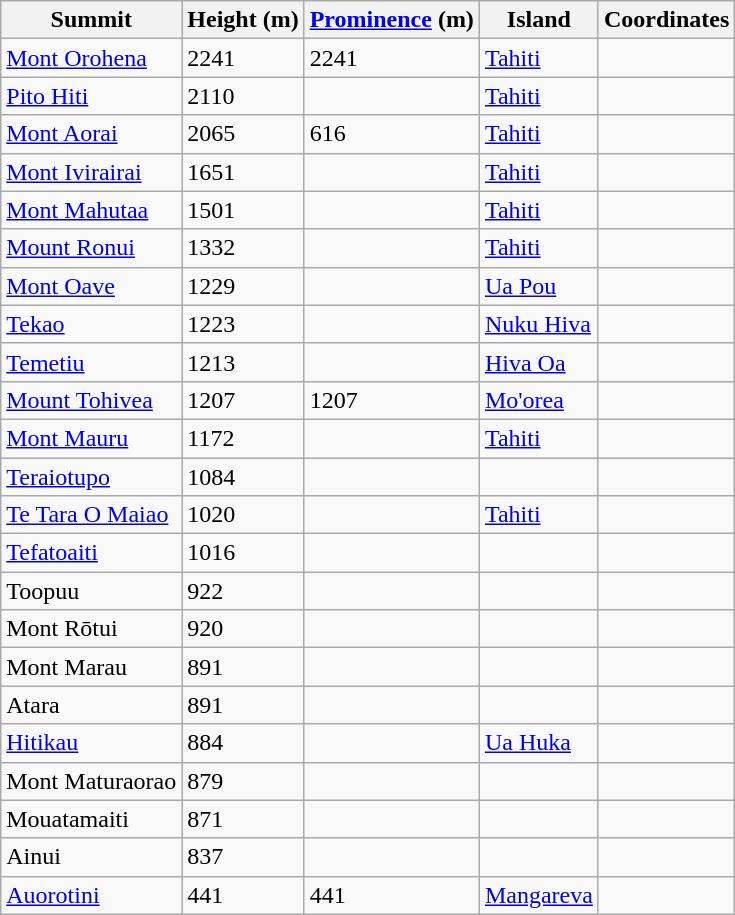<table class="wikitable sortable">
<tr>
<th>Summit</th>
<th>Height (m)</th>
<th><a href='#'>Prominence</a> (m)</th>
<th>Island</th>
<th>Coordinates</th>
</tr>
<tr>
<td><a href='#'>Mont Orohena</a></td>
<td>2241</td>
<td>2241</td>
<td><a href='#'>Tahiti</a></td>
<td></td>
</tr>
<tr>
<td><a href='#'>Pito Hiti</a></td>
<td>2110</td>
<td></td>
<td><a href='#'>Tahiti</a></td>
<td></td>
</tr>
<tr>
<td><a href='#'>Mont Aorai</a></td>
<td>2065</td>
<td>616</td>
<td><a href='#'>Tahiti</a></td>
<td></td>
</tr>
<tr>
<td><a href='#'>Mont Ivirairai</a></td>
<td>1651</td>
<td></td>
<td><a href='#'>Tahiti</a></td>
<td></td>
</tr>
<tr>
<td><a href='#'>Mont Mahutaa</a></td>
<td>1501</td>
<td></td>
<td><a href='#'>Tahiti</a></td>
<td></td>
</tr>
<tr>
<td><a href='#'>Mount Ronui</a></td>
<td>1332</td>
<td></td>
<td><a href='#'>Tahiti</a></td>
<td></td>
</tr>
<tr>
<td><a href='#'>Mont Oave</a></td>
<td>1229</td>
<td></td>
<td><a href='#'>Ua Pou</a></td>
<td></td>
</tr>
<tr>
<td><a href='#'>Tekao</a></td>
<td>1223</td>
<td></td>
<td><a href='#'>Nuku Hiva</a></td>
<td></td>
</tr>
<tr>
<td><a href='#'>Temetiu</a></td>
<td>1213</td>
<td></td>
<td><a href='#'>Hiva Oa</a></td>
<td></td>
</tr>
<tr>
<td><a href='#'>Mount Tohivea</a></td>
<td>1207</td>
<td>1207</td>
<td><a href='#'>Mo'orea</a></td>
<td></td>
</tr>
<tr>
<td><a href='#'>Mont Mauru</a></td>
<td>1172</td>
<td></td>
<td><a href='#'>Tahiti</a></td>
<td></td>
</tr>
<tr>
<td><a href='#'>Teraiotupo</a></td>
<td>1084</td>
<td></td>
<td></td>
<td></td>
</tr>
<tr>
<td><a href='#'>Te Tara O Maiao</a></td>
<td>1020</td>
<td></td>
<td><a href='#'>Tahiti</a></td>
<td></td>
</tr>
<tr>
<td><a href='#'>Tefatoaiti</a></td>
<td>1016</td>
<td></td>
<td></td>
<td></td>
</tr>
<tr>
<td>Toopuu</td>
<td>922</td>
<td></td>
<td></td>
<td></td>
</tr>
<tr>
<td>Mont Rōtui</td>
<td>920</td>
<td></td>
<td></td>
<td></td>
</tr>
<tr>
<td>Mont Marau</td>
<td>891</td>
<td></td>
<td></td>
<td></td>
</tr>
<tr>
<td>Atara</td>
<td>891</td>
<td></td>
<td></td>
<td></td>
</tr>
<tr>
<td><a href='#'>Hitikau</a></td>
<td>884</td>
<td></td>
<td><a href='#'>Ua Huka</a></td>
<td></td>
</tr>
<tr>
<td>Mont Maturaorao</td>
<td>879</td>
<td></td>
<td></td>
<td></td>
</tr>
<tr>
<td>Mouatamaiti</td>
<td>871</td>
<td></td>
<td></td>
<td></td>
</tr>
<tr>
<td>Ainui</td>
<td>837</td>
<td></td>
<td></td>
<td></td>
</tr>
<tr>
<td><a href='#'>Auorotini</a></td>
<td>441</td>
<td>441</td>
<td><a href='#'>Mangareva</a></td>
<td></td>
</tr>
</table>
